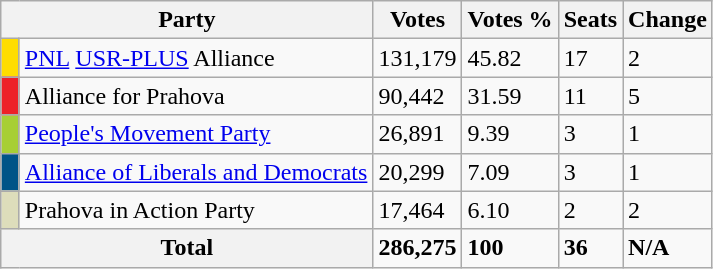<table class="wikitable">
<tr>
<th colspan="2">Party</th>
<th>Votes</th>
<th>Votes %</th>
<th>Seats</th>
<th>Change</th>
</tr>
<tr>
<td style="background:#ffdd00;" width="5"></td>
<td><a href='#'>PNL</a> <a href='#'>USR-PLUS</a> Alliance</td>
<td>131,179</td>
<td>45.82</td>
<td>17</td>
<td>2</td>
</tr>
<tr>
<td style="background:#ed2128;" width="5"></td>
<td>Alliance for Prahova</td>
<td>90,442</td>
<td>31.59</td>
<td>11</td>
<td>5</td>
</tr>
<tr>
<td style="background:#a7cf35;" width="5"></td>
<td><a href='#'>People's Movement Party</a></td>
<td>26,891</td>
<td>9.39</td>
<td>3</td>
<td>1</td>
</tr>
<tr>
<td style="background:#005487;" width="5"></td>
<td><a href='#'>Alliance of Liberals and Democrats</a></td>
<td>20,299</td>
<td>7.09</td>
<td>3</td>
<td>1</td>
</tr>
<tr>
<td style="background:#ddddbb;" width="5"></td>
<td>Prahova in Action Party</td>
<td>17,464</td>
<td>6.10</td>
<td>2</td>
<td>2</td>
</tr>
<tr>
<th colspan="2">Total</th>
<td><strong>286,275</strong></td>
<td><strong>100</strong></td>
<td><strong>36</strong></td>
<td><strong>N/A</strong></td>
</tr>
</table>
